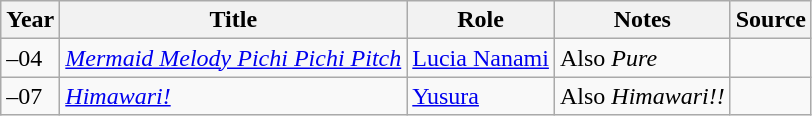<table class="wikitable sortable plainrowheaders">
<tr>
<th>Year</th>
<th>Title</th>
<th>Role</th>
<th class="unsortable">Notes</th>
<th class="unsortable">Source</th>
</tr>
<tr>
<td>–04</td>
<td><em><a href='#'>Mermaid Melody Pichi Pichi Pitch</a></em></td>
<td><a href='#'>Lucia Nanami</a></td>
<td>Also <em>Pure</em></td>
<td> </td>
</tr>
<tr>
<td>–07</td>
<td><em><a href='#'>Himawari!</a></em></td>
<td><a href='#'>Yusura</a></td>
<td>Also <em>Himawari!!</em></td>
<td> </td>
</tr>
</table>
